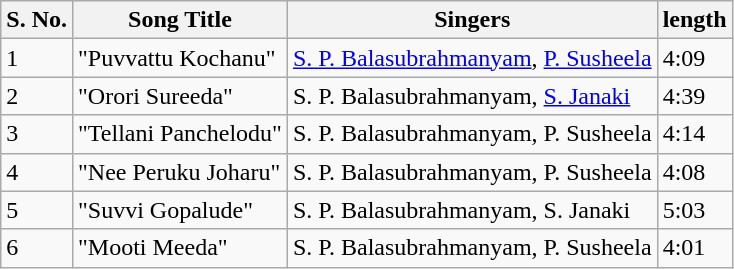<table class="wikitable">
<tr>
<th>S. No.</th>
<th>Song Title</th>
<th>Singers</th>
<th>length</th>
</tr>
<tr>
<td>1</td>
<td>"Puvvattu Kochanu"</td>
<td><a href='#'>S. P. Balasubrahmanyam</a>, <a href='#'>P. Susheela</a></td>
<td>4:09</td>
</tr>
<tr>
<td>2</td>
<td>"Orori Sureeda"</td>
<td>S. P. Balasubrahmanyam, <a href='#'>S. Janaki</a></td>
<td>4:39</td>
</tr>
<tr>
<td>3</td>
<td>"Tellani Panchelodu"</td>
<td>S. P. Balasubrahmanyam, P. Susheela</td>
<td>4:14</td>
</tr>
<tr>
<td>4</td>
<td>"Nee Peruku Joharu"</td>
<td>S. P. Balasubrahmanyam, P. Susheela</td>
<td>4:08</td>
</tr>
<tr>
<td>5</td>
<td>"Suvvi Gopalude"</td>
<td>S. P. Balasubrahmanyam, S. Janaki</td>
<td>5:03</td>
</tr>
<tr>
<td>6</td>
<td>"Mooti Meeda"</td>
<td>S. P. Balasubrahmanyam, P. Susheela</td>
<td>4:01</td>
</tr>
</table>
